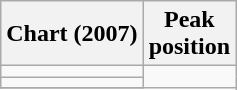<table class="wikitable sortable plainrowheaders">
<tr>
<th>Chart (2007)</th>
<th>Peak<br>position</th>
</tr>
<tr>
<td></td>
</tr>
<tr>
<td></td>
</tr>
<tr>
</tr>
</table>
